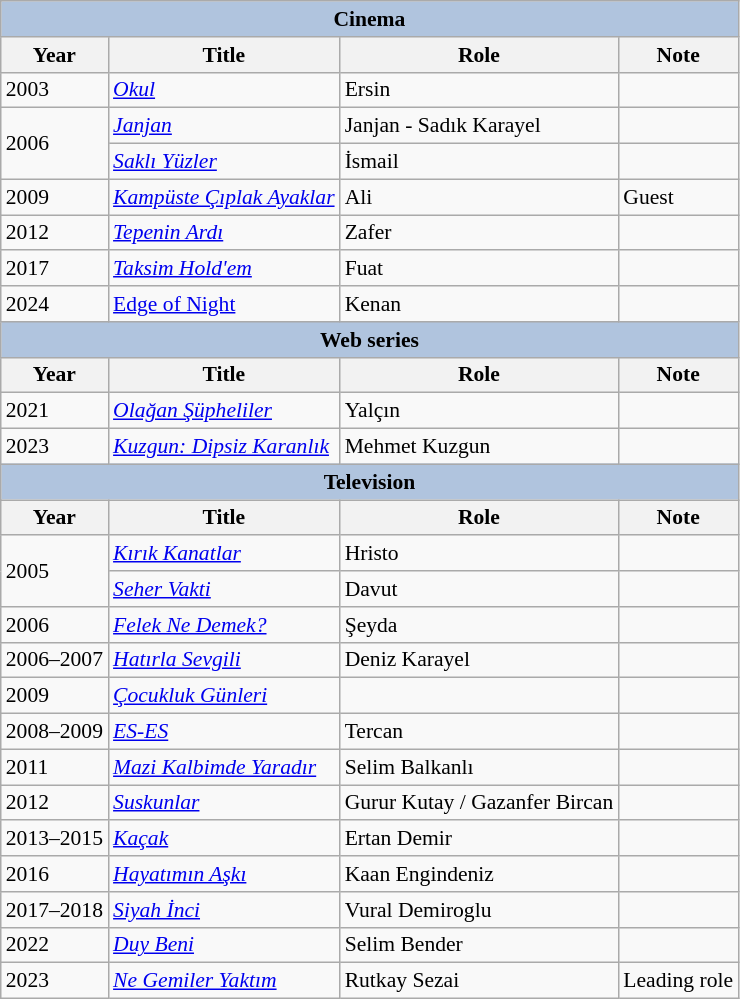<table class="wikitable" style="font-size: 90%;">
<tr>
<th colspan="4" style="background:LightSteelBlue">Cinema</th>
</tr>
<tr>
<th>Year</th>
<th>Title</th>
<th>Role</th>
<th>Note</th>
</tr>
<tr>
<td>2003</td>
<td><em><a href='#'>Okul</a></em></td>
<td>Ersin</td>
<td></td>
</tr>
<tr>
<td rowspan="2">2006</td>
<td><em><a href='#'>Janjan</a></em></td>
<td>Janjan - Sadık Karayel</td>
<td></td>
</tr>
<tr>
<td><em><a href='#'>Saklı Yüzler</a></em></td>
<td>İsmail</td>
<td></td>
</tr>
<tr>
<td>2009</td>
<td><em><a href='#'>Kampüste Çıplak Ayaklar</a></em></td>
<td>Ali</td>
<td>Guest</td>
</tr>
<tr>
<td>2012</td>
<td><em><a href='#'>Tepenin Ardı</a></em></td>
<td>Zafer</td>
<td></td>
</tr>
<tr>
<td>2017</td>
<td><em><a href='#'>Taksim Hold'em</a></em></td>
<td>Fuat</td>
<td></td>
</tr>
<tr>
<td>2024</td>
<td><a href='#'>Edge of Night</a></td>
<td>Kenan</td>
<td></td>
</tr>
<tr>
<th colspan="4" style="background:LightSteelBlue">Web series</th>
</tr>
<tr>
<th>Year</th>
<th>Title</th>
<th>Role</th>
<th>Note</th>
</tr>
<tr>
<td>2021</td>
<td><em><a href='#'>Olağan Şüpheliler</a></em></td>
<td>Yalçın</td>
<td></td>
</tr>
<tr>
<td>2023</td>
<td><em><a href='#'>Kuzgun: Dipsiz Karanlık</a></em></td>
<td>Mehmet Kuzgun</td>
<td></td>
</tr>
<tr>
<th colspan="4" style="background:LightSteelBlue">Television</th>
</tr>
<tr>
<th>Year</th>
<th>Title</th>
<th>Role</th>
<th>Note</th>
</tr>
<tr>
<td rowspan="2">2005</td>
<td><em><a href='#'>Kırık Kanatlar</a></em></td>
<td>Hristo</td>
<td></td>
</tr>
<tr>
<td><em><a href='#'>Seher Vakti</a></em></td>
<td>Davut</td>
<td></td>
</tr>
<tr>
<td>2006</td>
<td><em><a href='#'>Felek Ne Demek?</a></em></td>
<td>Şeyda</td>
<td></td>
</tr>
<tr>
<td>2006–2007</td>
<td><em><a href='#'>Hatırla Sevgili</a></em></td>
<td>Deniz Karayel</td>
<td></td>
</tr>
<tr>
<td>2009</td>
<td><em><a href='#'>Çocukluk Günleri</a></em></td>
<td></td>
<td></td>
</tr>
<tr>
<td>2008–2009</td>
<td><em><a href='#'>ES-ES</a></em></td>
<td>Tercan</td>
<td></td>
</tr>
<tr>
<td>2011</td>
<td><em><a href='#'>Mazi Kalbimde Yaradır</a></em></td>
<td>Selim Balkanlı</td>
<td></td>
</tr>
<tr>
<td>2012</td>
<td><em><a href='#'>Suskunlar</a></em></td>
<td>Gurur Kutay / Gazanfer Bircan</td>
<td></td>
</tr>
<tr>
<td>2013–2015</td>
<td><em><a href='#'>Kaçak</a></em></td>
<td>Ertan Demir</td>
<td></td>
</tr>
<tr>
<td>2016</td>
<td><em><a href='#'>Hayatımın Aşkı</a></em></td>
<td>Kaan Engindeniz</td>
<td></td>
</tr>
<tr>
<td>2017–2018</td>
<td><em><a href='#'>Siyah İnci</a></em></td>
<td>Vural Demiroglu</td>
<td></td>
</tr>
<tr>
<td>2022</td>
<td><em><a href='#'>Duy Beni</a></em></td>
<td>Selim Bender</td>
<td></td>
</tr>
<tr>
<td>2023</td>
<td><em><a href='#'>Ne Gemiler Yaktım</a></em></td>
<td>Rutkay Sezai</td>
<td>Leading role</td>
</tr>
</table>
